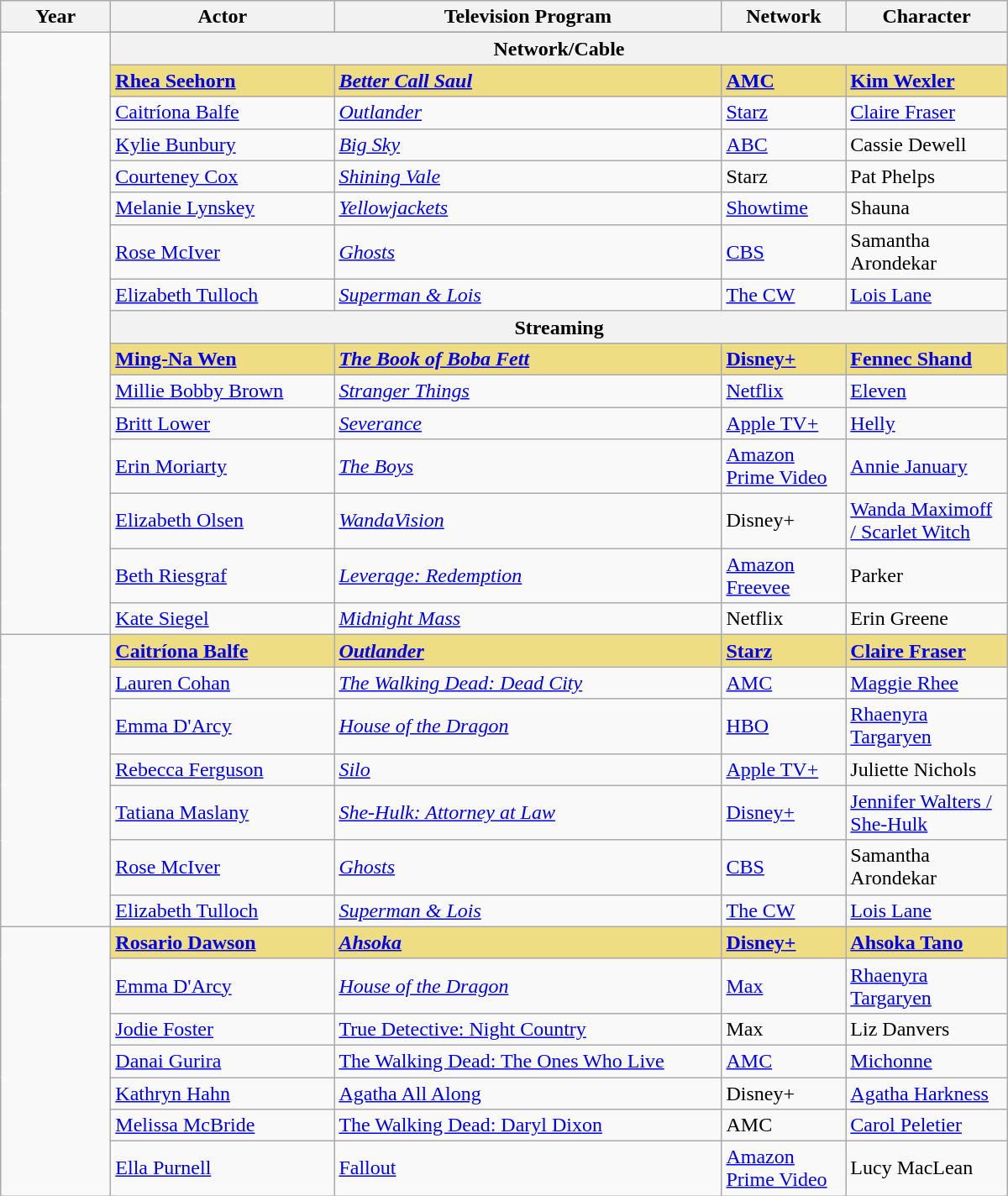<table class="wikitable" width="800px" border="1" cellpadding="5" cellspacing="0" align="centre">
<tr>
<th width="80px">Year</th>
<th width="170px">Actor</th>
<th width="300px">Television Program</th>
<th>Network</th>
<th>Character</th>
</tr>
<tr>
<td rowspan=17></td>
</tr>
<tr>
<th colspan="5">Network/Cable</th>
</tr>
<tr>
<td style="background:#EEDD82"><strong><a href='#'>Rhea Seehorn</a></strong></td>
<td style="background:#EEDD82"><strong><em><a href='#'>Better Call Saul</a></em></strong></td>
<td style="background:#EEDD82"><strong><a href='#'>AMC</a></strong></td>
<td style="background:#EEDD82"><strong><a href='#'>Kim Wexler</a></strong></td>
</tr>
<tr>
<td><a href='#'>Caitríona Balfe</a></td>
<td><em><a href='#'>Outlander</a></em></td>
<td><a href='#'>Starz</a></td>
<td><a href='#'>Claire Fraser</a></td>
</tr>
<tr>
<td><a href='#'>Kylie Bunbury</a></td>
<td><em><a href='#'>Big Sky</a></em></td>
<td><a href='#'>ABC</a></td>
<td>Cassie Dewell</td>
</tr>
<tr>
<td><a href='#'>Courteney Cox</a></td>
<td><em><a href='#'>Shining Vale</a></em></td>
<td>Starz</td>
<td>Pat Phelps</td>
</tr>
<tr>
<td><a href='#'>Melanie Lynskey</a></td>
<td><em><a href='#'>Yellowjackets</a></em></td>
<td><a href='#'>Showtime</a></td>
<td>Shauna</td>
</tr>
<tr>
<td><a href='#'>Rose McIver</a></td>
<td><em><a href='#'>Ghosts</a></em></td>
<td><a href='#'>CBS</a></td>
<td>Samantha Arondekar</td>
</tr>
<tr>
<td><a href='#'>Elizabeth Tulloch</a></td>
<td><em><a href='#'>Superman & Lois</a></em></td>
<td><a href='#'>The CW</a></td>
<td><a href='#'>Lois Lane</a></td>
</tr>
<tr>
<th colspan="5">Streaming</th>
</tr>
<tr>
<td style="background:#EEDD82"><strong><a href='#'>Ming-Na Wen</a></strong></td>
<td style="background:#EEDD82"><strong><em><a href='#'>The Book of Boba Fett</a></em></strong></td>
<td style="background:#EEDD82"><strong><a href='#'>Disney+</a></strong></td>
<td style="background:#EEDD82"><strong><a href='#'>Fennec Shand</a></strong></td>
</tr>
<tr>
<td><a href='#'>Millie Bobby Brown</a></td>
<td><em><a href='#'>Stranger Things</a></em></td>
<td><a href='#'>Netflix</a></td>
<td><a href='#'>Eleven</a></td>
</tr>
<tr>
<td><a href='#'>Britt Lower</a></td>
<td><em><a href='#'>Severance</a></em></td>
<td><a href='#'>Apple TV+</a></td>
<td><a href='#'>Helly</a></td>
</tr>
<tr>
<td><a href='#'>Erin Moriarty</a></td>
<td><em><a href='#'>The Boys</a></em></td>
<td><a href='#'>Amazon Prime Video</a></td>
<td><a href='#'>Annie January</a></td>
</tr>
<tr>
<td><a href='#'>Elizabeth Olsen</a></td>
<td><em><a href='#'>WandaVision</a></em></td>
<td>Disney+</td>
<td><a href='#'>Wanda Maximoff / Scarlet Witch</a></td>
</tr>
<tr>
<td><a href='#'>Beth Riesgraf</a></td>
<td><em><a href='#'>Leverage: Redemption</a></em></td>
<td><a href='#'>Amazon Freevee</a></td>
<td>Parker</td>
</tr>
<tr>
<td><a href='#'>Kate Siegel</a></td>
<td><em><a href='#'>Midnight Mass</a></em></td>
<td>Netflix</td>
<td>Erin Greene</td>
</tr>
<tr>
<td rowspan="7"></td>
<td style="background:#EEDD82"><strong><a href='#'>Caitríona Balfe</a></strong></td>
<td style="background:#EEDD82"><strong><em><a href='#'>Outlander</a></em></strong></td>
<td style="background:#EEDD82"><strong><a href='#'>Starz</a></strong></td>
<td style="background:#EEDD82"><strong><a href='#'>Claire Fraser</a></strong></td>
</tr>
<tr>
<td><a href='#'>Lauren Cohan</a></td>
<td><em><a href='#'>The Walking Dead: Dead City</a></em></td>
<td><a href='#'>AMC</a></td>
<td><a href='#'>Maggie Rhee</a></td>
</tr>
<tr>
<td><a href='#'>Emma D'Arcy</a></td>
<td><em><a href='#'>House of the Dragon</a></em></td>
<td><a href='#'>HBO</a></td>
<td><a href='#'>Rhaenyra Targaryen</a></td>
</tr>
<tr>
<td><a href='#'>Rebecca Ferguson</a></td>
<td><em><a href='#'>Silo</a></em></td>
<td><a href='#'>Apple TV+</a></td>
<td>Juliette Nichols</td>
</tr>
<tr>
<td><a href='#'>Tatiana Maslany</a></td>
<td><em><a href='#'>She-Hulk: Attorney at Law</a></em></td>
<td><a href='#'>Disney+</a></td>
<td><a href='#'>Jennifer Walters / She-Hulk</a></td>
</tr>
<tr>
<td><a href='#'>Rose McIver</a></td>
<td><em><a href='#'>Ghosts</a></em></td>
<td><a href='#'>CBS</a></td>
<td>Samantha Arondekar</td>
</tr>
<tr>
<td><a href='#'>Elizabeth Tulloch</a></td>
<td><em><a href='#'>Superman & Lois</a></em></td>
<td><a href='#'>The CW</a></td>
<td><a href='#'>Lois Lane</a></td>
</tr>
<tr>
<td rowspan="7"></td>
<td style="background:#EEDD82"><strong><a href='#'>Rosario Dawson</a></strong></td>
<td style="background:#EEDD82"><strong><em><a href='#'>Ahsoka</a></em></strong></td>
<td style="background:#EEDD82"><strong><a href='#'>Disney+</a></strong></td>
<td style="background:#EEDD82"><strong><a href='#'>Ahsoka Tano</a></strong></td>
</tr>
<tr>
<td><a href='#'>Emma D'Arcy</a></td>
<td><em><a href='#'>House of the Dragon</a></td>
<td><a href='#'>Max</a></td>
<td><a href='#'>Rhaenyra Targaryen</a></td>
</tr>
<tr>
<td><a href='#'>Jodie Foster</a></td>
<td></em><a href='#'>True Detective: Night Country</a><em></td>
<td>Max</td>
<td>Liz Danvers</td>
</tr>
<tr>
<td><a href='#'>Danai Gurira</a></td>
<td></em><a href='#'>The Walking Dead: The Ones Who Live</a><em></td>
<td><a href='#'>AMC</a></td>
<td><a href='#'>Michonne</a></td>
</tr>
<tr>
<td><a href='#'>Kathryn Hahn</a></td>
<td></em><a href='#'>Agatha All Along</a><em></td>
<td>Disney+</td>
<td><a href='#'>Agatha Harkness</a></td>
</tr>
<tr>
<td><a href='#'>Melissa McBride</a></td>
<td></em><a href='#'>The Walking Dead: Daryl Dixon</a><em></td>
<td>AMC</td>
<td><a href='#'>Carol Peletier</a></td>
</tr>
<tr>
<td><a href='#'>Ella Purnell</a></td>
<td></em><a href='#'>Fallout</a><em></td>
<td><a href='#'>Amazon Prime Video</a></td>
<td>Lucy MacLean</td>
</tr>
</table>
